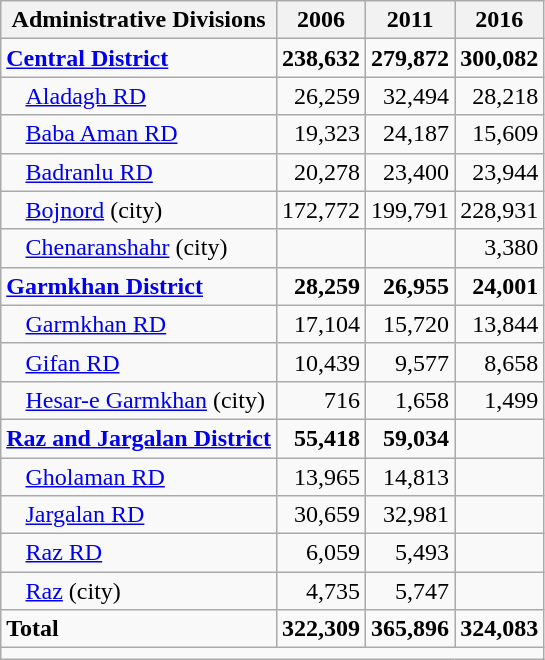<table class="wikitable">
<tr>
<th>Administrative Divisions</th>
<th>2006</th>
<th>2011</th>
<th>2016</th>
</tr>
<tr>
<td><strong><a href='#'>Central District</a></strong></td>
<td style="text-align: right;"><strong>238,632</strong></td>
<td style="text-align: right;"><strong>279,872</strong></td>
<td style="text-align: right;"><strong>300,082</strong></td>
</tr>
<tr>
<td style="padding-left: 1em;"><a href='#'>Aladagh RD</a></td>
<td style="text-align: right;">26,259</td>
<td style="text-align: right;">32,494</td>
<td style="text-align: right;">28,218</td>
</tr>
<tr>
<td style="padding-left: 1em;"><a href='#'>Baba Aman RD</a></td>
<td style="text-align: right;">19,323</td>
<td style="text-align: right;">24,187</td>
<td style="text-align: right;">15,609</td>
</tr>
<tr>
<td style="padding-left: 1em;"><a href='#'>Badranlu RD</a></td>
<td style="text-align: right;">20,278</td>
<td style="text-align: right;">23,400</td>
<td style="text-align: right;">23,944</td>
</tr>
<tr>
<td style="padding-left: 1em;"><a href='#'>Bojnord</a> (city)</td>
<td style="text-align: right;">172,772</td>
<td style="text-align: right;">199,791</td>
<td style="text-align: right;">228,931</td>
</tr>
<tr>
<td style="padding-left: 1em;"><a href='#'>Chenaranshahr</a> (city)</td>
<td style="text-align: right;"></td>
<td style="text-align: right;"></td>
<td style="text-align: right;">3,380</td>
</tr>
<tr>
<td><strong><a href='#'>Garmkhan District</a></strong></td>
<td style="text-align: right;"><strong>28,259</strong></td>
<td style="text-align: right;"><strong>26,955</strong></td>
<td style="text-align: right;"><strong>24,001</strong></td>
</tr>
<tr>
<td style="padding-left: 1em;"><a href='#'>Garmkhan RD</a></td>
<td style="text-align: right;">17,104</td>
<td style="text-align: right;">15,720</td>
<td style="text-align: right;">13,844</td>
</tr>
<tr>
<td style="padding-left: 1em;"><a href='#'>Gifan RD</a></td>
<td style="text-align: right;">10,439</td>
<td style="text-align: right;">9,577</td>
<td style="text-align: right;">8,658</td>
</tr>
<tr>
<td style="padding-left: 1em;"><a href='#'>Hesar-e Garmkhan</a> (city)</td>
<td style="text-align: right;">716</td>
<td style="text-align: right;">1,658</td>
<td style="text-align: right;">1,499</td>
</tr>
<tr>
<td><strong><a href='#'>Raz and Jargalan District</a></strong></td>
<td style="text-align: right;"><strong>55,418</strong></td>
<td style="text-align: right;"><strong>59,034</strong></td>
<td style="text-align: right;"></td>
</tr>
<tr>
<td style="padding-left: 1em;"><a href='#'>Gholaman RD</a></td>
<td style="text-align: right;">13,965</td>
<td style="text-align: right;">14,813</td>
<td style="text-align: right;"></td>
</tr>
<tr>
<td style="padding-left: 1em;"><a href='#'>Jargalan RD</a></td>
<td style="text-align: right;">30,659</td>
<td style="text-align: right;">32,981</td>
<td style="text-align: right;"></td>
</tr>
<tr>
<td style="padding-left: 1em;"><a href='#'>Raz RD</a></td>
<td style="text-align: right;">6,059</td>
<td style="text-align: right;">5,493</td>
<td style="text-align: right;"></td>
</tr>
<tr>
<td style="padding-left: 1em;"><a href='#'>Raz</a> (city)</td>
<td style="text-align: right;">4,735</td>
<td style="text-align: right;">5,747</td>
<td style="text-align: right;"></td>
</tr>
<tr>
<td><strong>Total</strong></td>
<td style="text-align: right;"><strong>322,309</strong></td>
<td style="text-align: right;"><strong>365,896</strong></td>
<td style="text-align: right;"><strong>324,083</strong></td>
</tr>
<tr>
<td colspan=4></td>
</tr>
</table>
